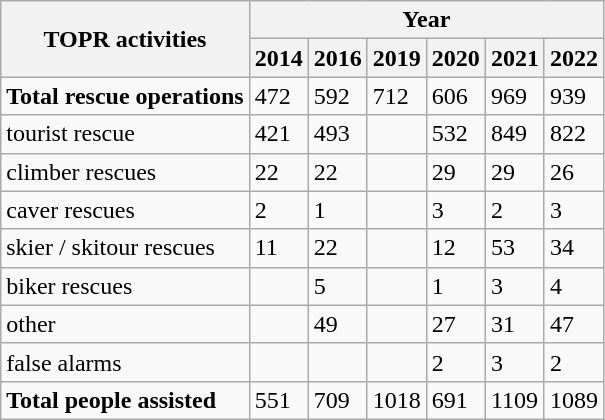<table class="wikitable">
<tr>
<th rowspan="2">TOPR activities</th>
<th colspan="6">Year</th>
</tr>
<tr>
<th>2014</th>
<th>2016</th>
<th>2019</th>
<th>2020</th>
<th>2021</th>
<th>2022</th>
</tr>
<tr>
<td><strong>Total rescue operations</strong></td>
<td>472</td>
<td>592</td>
<td>712</td>
<td>606</td>
<td>969</td>
<td>939</td>
</tr>
<tr>
<td>tourist rescue</td>
<td>421</td>
<td>493</td>
<td></td>
<td>532</td>
<td>849</td>
<td>822</td>
</tr>
<tr>
<td>climber rescues</td>
<td>22</td>
<td>22</td>
<td></td>
<td>29</td>
<td>29</td>
<td>26</td>
</tr>
<tr>
<td>caver rescues</td>
<td>2</td>
<td>1</td>
<td></td>
<td>3</td>
<td>2</td>
<td>3</td>
</tr>
<tr>
<td>skier / skitour rescues</td>
<td>11</td>
<td>22</td>
<td></td>
<td>12</td>
<td>53</td>
<td>34</td>
</tr>
<tr>
<td>biker rescues</td>
<td></td>
<td>5</td>
<td></td>
<td>1</td>
<td>3</td>
<td>4</td>
</tr>
<tr>
<td>other</td>
<td></td>
<td>49</td>
<td></td>
<td>27</td>
<td>31</td>
<td>47</td>
</tr>
<tr>
<td>false alarms</td>
<td></td>
<td></td>
<td></td>
<td>2</td>
<td>3</td>
<td>2</td>
</tr>
<tr>
<td><strong>Total people assisted</strong></td>
<td>551</td>
<td>709</td>
<td>1018</td>
<td>691</td>
<td>1109</td>
<td>1089</td>
</tr>
</table>
